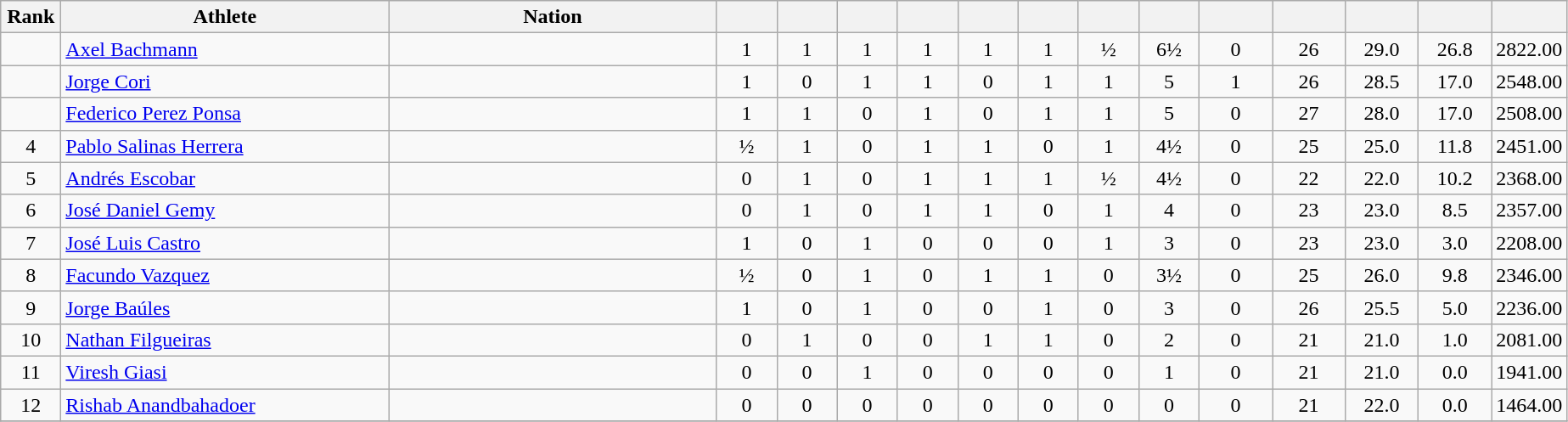<table class=wikitable style="text-align:center">
<tr>
<th width=40>Rank</th>
<th width=250>Athlete</th>
<th width=250>Nation</th>
<th width=40></th>
<th width=40></th>
<th width=40></th>
<th width=40></th>
<th width=40></th>
<th width=40></th>
<th width=40></th>
<th width=40></th>
<th width=50></th>
<th width=50></th>
<th width=50></th>
<th width=50></th>
<th width=50></th>
</tr>
<tr>
<td></td>
<td align=left><a href='#'>Axel Bachmann</a></td>
<td align=left></td>
<td>1</td>
<td>1</td>
<td>1</td>
<td>1</td>
<td>1</td>
<td>1</td>
<td>½</td>
<td>6½</td>
<td>0</td>
<td>26</td>
<td>29.0</td>
<td>26.8</td>
<td>2822.00</td>
</tr>
<tr>
<td></td>
<td align=left><a href='#'>Jorge Cori</a></td>
<td align=left></td>
<td>1</td>
<td>0</td>
<td>1</td>
<td>1</td>
<td>0</td>
<td>1</td>
<td>1</td>
<td>5</td>
<td>1</td>
<td>26</td>
<td>28.5</td>
<td>17.0</td>
<td>2548.00</td>
</tr>
<tr>
<td></td>
<td align=left><a href='#'>Federico Perez Ponsa</a></td>
<td align=left></td>
<td>1</td>
<td>1</td>
<td>0</td>
<td>1</td>
<td>0</td>
<td>1</td>
<td>1</td>
<td>5</td>
<td>0</td>
<td>27</td>
<td>28.0</td>
<td>17.0</td>
<td>2508.00</td>
</tr>
<tr>
<td>4</td>
<td align=left><a href='#'>Pablo Salinas Herrera</a></td>
<td align=left></td>
<td>½</td>
<td>1</td>
<td>0</td>
<td>1</td>
<td>1</td>
<td>0</td>
<td>1</td>
<td>4½</td>
<td>0</td>
<td>25</td>
<td>25.0</td>
<td>11.8</td>
<td>2451.00</td>
</tr>
<tr>
<td>5</td>
<td align=left><a href='#'>Andrés Escobar</a></td>
<td align=left></td>
<td>0</td>
<td>1</td>
<td>0</td>
<td>1</td>
<td>1</td>
<td>1</td>
<td>½</td>
<td>4½</td>
<td>0</td>
<td>22</td>
<td>22.0</td>
<td>10.2</td>
<td>2368.00</td>
</tr>
<tr>
<td>6</td>
<td align=left><a href='#'>José Daniel Gemy</a></td>
<td align=left></td>
<td>0</td>
<td>1</td>
<td>0</td>
<td>1</td>
<td>1</td>
<td>0</td>
<td>1</td>
<td>4</td>
<td>0</td>
<td>23</td>
<td>23.0</td>
<td>8.5</td>
<td>2357.00</td>
</tr>
<tr>
<td>7</td>
<td align=left><a href='#'>José Luis Castro</a></td>
<td align=left></td>
<td>1</td>
<td>0</td>
<td>1</td>
<td>0</td>
<td>0</td>
<td>0</td>
<td>1</td>
<td>3</td>
<td>0</td>
<td>23</td>
<td>23.0</td>
<td>3.0</td>
<td>2208.00</td>
</tr>
<tr>
<td>8</td>
<td align=left><a href='#'>Facundo Vazquez</a></td>
<td align=left></td>
<td>½</td>
<td>0</td>
<td>1</td>
<td>0</td>
<td>1</td>
<td>1</td>
<td>0</td>
<td>3½</td>
<td>0</td>
<td>25</td>
<td>26.0</td>
<td>9.8</td>
<td>2346.00</td>
</tr>
<tr>
<td>9</td>
<td align=left><a href='#'>Jorge Baúles</a></td>
<td align=left></td>
<td>1</td>
<td>0</td>
<td>1</td>
<td>0</td>
<td>0</td>
<td>1</td>
<td>0</td>
<td>3</td>
<td>0</td>
<td>26</td>
<td>25.5</td>
<td>5.0</td>
<td>2236.00</td>
</tr>
<tr>
<td>10</td>
<td align=left><a href='#'>Nathan Filgueiras</a></td>
<td align=left></td>
<td>0</td>
<td>1</td>
<td>0</td>
<td>0</td>
<td>1</td>
<td>1</td>
<td>0</td>
<td>2</td>
<td>0</td>
<td>21</td>
<td>21.0</td>
<td>1.0</td>
<td>2081.00</td>
</tr>
<tr>
<td>11</td>
<td align=left><a href='#'>Viresh Giasi</a></td>
<td align=left></td>
<td>0</td>
<td>0</td>
<td>1</td>
<td>0</td>
<td>0</td>
<td>0</td>
<td>0</td>
<td>1</td>
<td>0</td>
<td>21</td>
<td>21.0</td>
<td>0.0</td>
<td>1941.00</td>
</tr>
<tr>
<td>12</td>
<td align=left><a href='#'>Rishab Anandbahadoer</a></td>
<td align=left></td>
<td>0</td>
<td>0</td>
<td>0</td>
<td>0</td>
<td>0</td>
<td>0</td>
<td>0</td>
<td>0</td>
<td>0</td>
<td>21</td>
<td>22.0</td>
<td>0.0</td>
<td>1464.00</td>
</tr>
<tr>
</tr>
</table>
